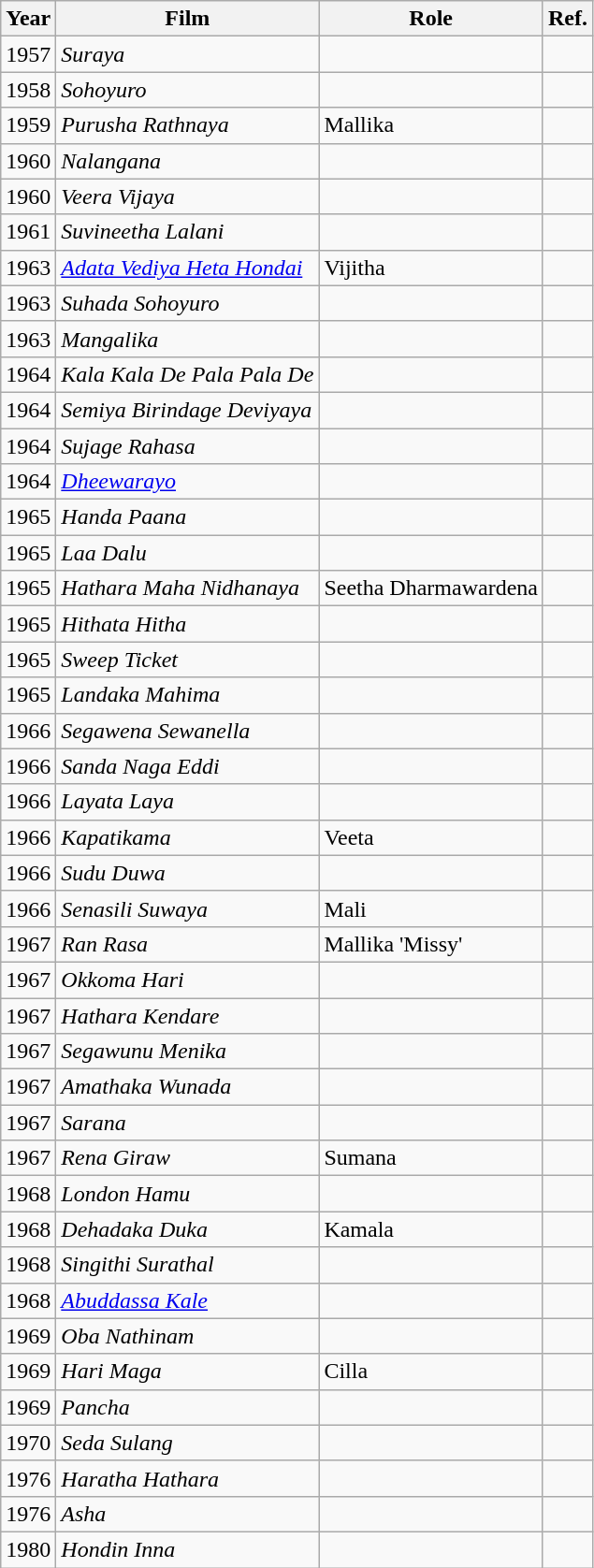<table class="wikitable">
<tr>
<th>Year</th>
<th>Film</th>
<th>Role</th>
<th>Ref.</th>
</tr>
<tr>
<td>1957</td>
<td><em>Suraya</em></td>
<td></td>
<td></td>
</tr>
<tr>
<td>1958</td>
<td><em>Sohoyuro</em></td>
<td></td>
<td></td>
</tr>
<tr>
<td>1959</td>
<td><em>Purusha Rathnaya</em></td>
<td>Mallika</td>
<td></td>
</tr>
<tr>
<td>1960</td>
<td><em>Nalangana</em></td>
<td></td>
<td></td>
</tr>
<tr>
<td>1960</td>
<td><em>Veera Vijaya</em></td>
<td></td>
<td></td>
</tr>
<tr>
<td>1961</td>
<td><em>Suvineetha Lalani</em></td>
<td></td>
<td></td>
</tr>
<tr>
<td>1963</td>
<td><em><a href='#'>Adata Vediya Heta Hondai</a></em></td>
<td>Vijitha</td>
<td></td>
</tr>
<tr>
<td>1963</td>
<td><em>Suhada Sohoyuro</em></td>
<td></td>
<td></td>
</tr>
<tr>
<td>1963</td>
<td><em>Mangalika</em></td>
<td></td>
<td></td>
</tr>
<tr>
<td>1964</td>
<td><em>Kala Kala De Pala Pala De</em></td>
<td></td>
<td></td>
</tr>
<tr>
<td>1964</td>
<td><em>Semiya Birindage Deviyaya</em></td>
<td></td>
<td></td>
</tr>
<tr>
<td>1964</td>
<td><em>Sujage Rahasa</em></td>
<td></td>
<td></td>
</tr>
<tr>
<td>1964</td>
<td><em><a href='#'>Dheewarayo</a></em></td>
<td></td>
<td></td>
</tr>
<tr>
<td>1965</td>
<td><em>Handa Paana</em></td>
<td></td>
<td></td>
</tr>
<tr>
<td>1965</td>
<td><em>Laa Dalu</em></td>
<td></td>
<td></td>
</tr>
<tr>
<td>1965</td>
<td><em>Hathara Maha Nidhanaya</em></td>
<td>Seetha Dharmawardena</td>
<td></td>
</tr>
<tr>
<td>1965</td>
<td><em>Hithata Hitha</em></td>
<td></td>
<td></td>
</tr>
<tr>
<td>1965</td>
<td><em>Sweep Ticket</em></td>
<td></td>
<td></td>
</tr>
<tr>
<td>1965</td>
<td><em>Landaka Mahima</em></td>
<td></td>
<td></td>
</tr>
<tr>
<td>1966</td>
<td><em>Segawena Sewanella</em></td>
<td></td>
<td></td>
</tr>
<tr>
<td>1966</td>
<td><em>Sanda Naga Eddi</em></td>
<td></td>
<td></td>
</tr>
<tr>
<td>1966</td>
<td><em>Layata Laya</em></td>
<td></td>
<td></td>
</tr>
<tr>
<td>1966</td>
<td><em>Kapatikama</em></td>
<td>Veeta</td>
<td></td>
</tr>
<tr>
<td>1966</td>
<td><em>Sudu Duwa</em></td>
<td></td>
<td></td>
</tr>
<tr>
<td>1966</td>
<td><em>Senasili Suwaya</em></td>
<td>Mali</td>
<td></td>
</tr>
<tr>
<td>1967</td>
<td><em>Ran Rasa</em></td>
<td>Mallika 'Missy'</td>
<td></td>
</tr>
<tr>
<td>1967</td>
<td><em>Okkoma Hari</em></td>
<td></td>
<td></td>
</tr>
<tr>
<td>1967</td>
<td><em>Hathara Kendare</em></td>
<td></td>
<td></td>
</tr>
<tr>
<td>1967</td>
<td><em>Segawunu Menika</em></td>
<td></td>
<td></td>
</tr>
<tr>
<td>1967</td>
<td><em>Amathaka Wunada</em></td>
<td></td>
<td></td>
</tr>
<tr>
<td>1967</td>
<td><em>Sarana</em></td>
<td></td>
<td></td>
</tr>
<tr>
<td>1967</td>
<td><em>Rena Giraw</em></td>
<td>Sumana</td>
<td></td>
</tr>
<tr>
<td>1968</td>
<td><em>London Hamu</em></td>
<td></td>
<td></td>
</tr>
<tr>
<td>1968</td>
<td><em>Dehadaka Duka</em></td>
<td>Kamala</td>
<td></td>
</tr>
<tr>
<td>1968</td>
<td><em>Singithi Surathal</em></td>
<td></td>
<td></td>
</tr>
<tr>
<td>1968</td>
<td><em><a href='#'>Abuddassa Kale</a></em></td>
<td></td>
<td></td>
</tr>
<tr>
<td>1969</td>
<td><em>Oba Nathinam</em></td>
<td></td>
<td></td>
</tr>
<tr>
<td>1969</td>
<td><em>Hari Maga</em></td>
<td>Cilla</td>
<td></td>
</tr>
<tr>
<td>1969</td>
<td><em>Pancha</em></td>
<td></td>
<td></td>
</tr>
<tr>
<td>1970</td>
<td><em>Seda Sulang</em></td>
<td></td>
<td></td>
</tr>
<tr>
<td>1976</td>
<td><em>Haratha Hathara</em></td>
<td></td>
<td></td>
</tr>
<tr>
<td>1976</td>
<td><em>Asha</em></td>
<td></td>
<td></td>
</tr>
<tr>
<td>1980</td>
<td><em>Hondin Inna</em></td>
<td></td>
<td></td>
</tr>
</table>
